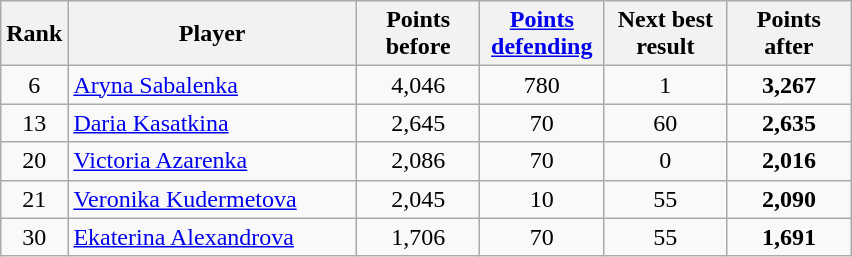<table class="wikitable sortable">
<tr>
<th style="width:30px;">Rank</th>
<th style="width:185px;">Player</th>
<th style="width:75px;">Points before</th>
<th style="width:75px;"><a href='#'>Points defending</a></th>
<th style="width:75px;">Next best result</th>
<th style="width:75px;">Points after</th>
</tr>
<tr>
<td style="text-align:center;">6</td>
<td> <a href='#'>Aryna Sabalenka</a></td>
<td style="text-align:center;">4,046</td>
<td style="text-align:center;">780</td>
<td style="text-align:center;">1</td>
<td style="text-align:center;"><strong>3,267</strong></td>
</tr>
<tr>
<td style="text-align:center;">13</td>
<td> <a href='#'>Daria Kasatkina</a></td>
<td style="text-align:center;">2,645</td>
<td style="text-align:center;">70</td>
<td style="text-align:center;">60</td>
<td style="text-align:center;"><strong>2,635</strong></td>
</tr>
<tr>
<td style="text-align:center;">20</td>
<td> <a href='#'>Victoria Azarenka</a></td>
<td style="text-align:center;">2,086</td>
<td style="text-align:center;">70</td>
<td style="text-align:center;">0</td>
<td style="text-align:center;"><strong>2,016</strong></td>
</tr>
<tr>
<td style="text-align:center;">21</td>
<td> <a href='#'>Veronika Kudermetova</a></td>
<td style="text-align:center;">2,045</td>
<td style="text-align:center;">10</td>
<td style="text-align:center;">55</td>
<td style="text-align:center;"><strong>2,090</strong></td>
</tr>
<tr>
<td style="text-align:center;">30</td>
<td> <a href='#'>Ekaterina Alexandrova</a></td>
<td style="text-align:center;">1,706</td>
<td style="text-align:center;">70</td>
<td style="text-align:center;">55</td>
<td style="text-align:center;"><strong>1,691</strong></td>
</tr>
</table>
